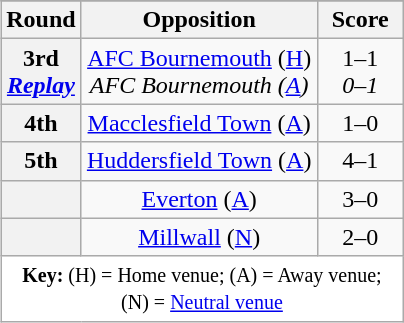<table class="wikitable plainrowheaders" style="text-align:center;margin-left:1em;float:right">
<tr>
</tr>
<tr>
<th scope=col width="25">Round</th>
<th scope=col width="150">Opposition</th>
<th scope=col width="50">Score</th>
</tr>
<tr>
<th scope=row style="text-align:center">3rd<br><em><a href='#'>Replay</a></em></th>
<td><a href='#'>AFC Bournemouth</a> (<a href='#'>H</a>)<br><em>AFC Bournemouth (<a href='#'>A</a>)</em></td>
<td>1–1<br><em>0–1</em></td>
</tr>
<tr>
<th scope=row style="text-align:center">4th</th>
<td><a href='#'>Macclesfield Town</a> (<a href='#'>A</a>)</td>
<td>1–0</td>
</tr>
<tr>
<th scope=row style="text-align:center">5th</th>
<td><a href='#'>Huddersfield Town</a> (<a href='#'>A</a>)</td>
<td>4–1</td>
</tr>
<tr>
<th scope=row style="text-align:center"></th>
<td><a href='#'>Everton</a> (<a href='#'>A</a>)</td>
<td>3–0</td>
</tr>
<tr>
<th scope=row style="text-align:center"></th>
<td><a href='#'>Millwall</a> (<a href='#'>N</a>)</td>
<td>2–0</td>
</tr>
<tr>
<td colspan="3" style="background-color:white"><small><strong>Key:</strong> (H) = Home venue; (A) = Away venue; (N) = <a href='#'>Neutral venue</a></small></td>
</tr>
</table>
